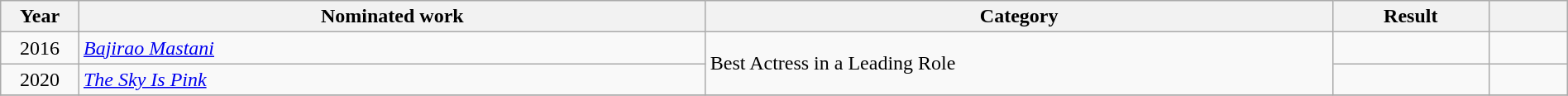<table class="wikitable sortable" width=100%>
<tr>
<th width=5%>Year</th>
<th width=40%>Nominated work</th>
<th width=40%>Category</th>
<th width=10%>Result</th>
<th width=5%></th>
</tr>
<tr>
<td style="text-align:center;">2016</td>
<td style="text-align:left;"><em><a href='#'>Bajirao Mastani</a></em></td>
<td rowspan="2">Best Actress in a Leading Role</td>
<td></td>
<td style="text-align:center;"></td>
</tr>
<tr>
<td style="text-align:center;">2020</td>
<td style="text-align:left;"><em><a href='#'>The Sky Is Pink</a></em></td>
<td></td>
<td style="text-align:center;"></td>
</tr>
<tr>
</tr>
</table>
